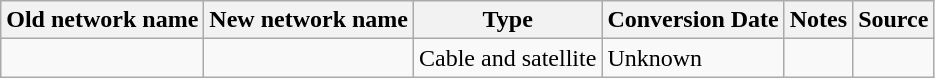<table class="wikitable">
<tr>
<th>Old network name</th>
<th>New network name</th>
<th>Type</th>
<th>Conversion Date</th>
<th>Notes</th>
<th>Source</th>
</tr>
<tr>
<td><a href='#'></a></td>
<td></td>
<td>Cable and satellite</td>
<td>Unknown</td>
<td></td>
<td></td>
</tr>
</table>
